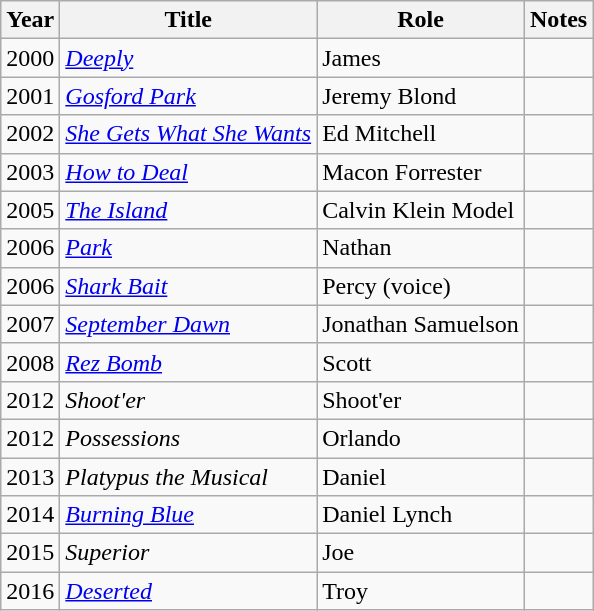<table class="wikitable sortable">
<tr>
<th>Year</th>
<th>Title</th>
<th>Role</th>
<th class="unsortable">Notes</th>
</tr>
<tr>
<td>2000</td>
<td><em><a href='#'>Deeply</a></em></td>
<td>James</td>
<td></td>
</tr>
<tr>
<td>2001</td>
<td><em><a href='#'>Gosford Park</a></em></td>
<td>Jeremy Blond</td>
<td></td>
</tr>
<tr>
<td>2002</td>
<td><em><a href='#'>She Gets What She Wants</a></em></td>
<td>Ed Mitchell</td>
<td></td>
</tr>
<tr>
<td>2003</td>
<td><em><a href='#'>How to Deal</a></em></td>
<td>Macon Forrester</td>
<td></td>
</tr>
<tr>
<td>2005</td>
<td><em><a href='#'>The Island</a></em></td>
<td>Calvin Klein Model</td>
<td></td>
</tr>
<tr>
<td>2006</td>
<td><em><a href='#'>Park</a></em></td>
<td>Nathan</td>
<td></td>
</tr>
<tr>
<td>2006</td>
<td><em><a href='#'>Shark Bait</a></em></td>
<td>Percy (voice)</td>
<td></td>
</tr>
<tr>
<td>2007</td>
<td><em><a href='#'>September Dawn</a></em></td>
<td>Jonathan Samuelson</td>
<td></td>
</tr>
<tr>
<td>2008</td>
<td><em><a href='#'>Rez Bomb</a></em></td>
<td>Scott</td>
<td></td>
</tr>
<tr>
<td>2012</td>
<td><em>Shoot'er</em></td>
<td>Shoot'er</td>
<td></td>
</tr>
<tr>
<td>2012</td>
<td><em>Possessions</em></td>
<td>Orlando</td>
<td></td>
</tr>
<tr>
<td>2013</td>
<td><em>Platypus the Musical</em></td>
<td>Daniel</td>
<td></td>
</tr>
<tr>
<td>2014</td>
<td><em><a href='#'>Burning Blue</a></em></td>
<td>Daniel Lynch</td>
<td></td>
</tr>
<tr>
<td>2015</td>
<td><em>Superior</em></td>
<td>Joe</td>
<td></td>
</tr>
<tr>
<td>2016</td>
<td><em><a href='#'>Deserted</a></em></td>
<td>Troy</td>
<td></td>
</tr>
</table>
